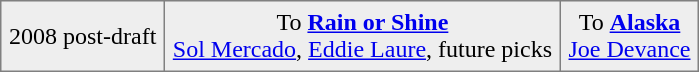<table cellpadding="5" border="1" bgcolor="eeeeee" style="border-collapse:collapse; text-align: center">
<tr>
<td>2008 post-draft</td>
<td>To <a href='#'><strong>Rain or Shine</strong></a><br><a href='#'>Sol Mercado</a>, <a href='#'>Eddie Laure</a>, future picks</td>
<td>To <a href='#'><strong>Alaska</strong></a><br><a href='#'>Joe Devance</a></td>
</tr>
</table>
